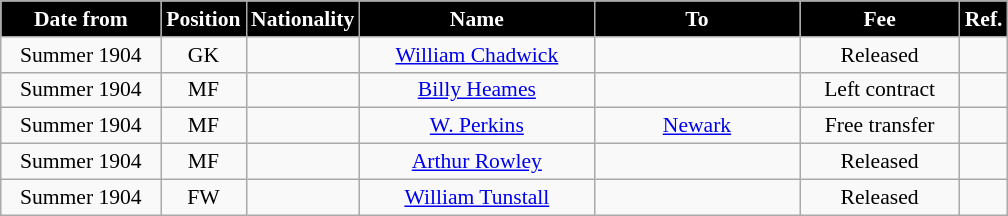<table class="wikitable" style="text-align:center; font-size:90%; ">
<tr>
<th style="background:#000000; color:white; width:100px;">Date from</th>
<th style="background:#000000; color:white; width:50px;">Position</th>
<th style="background:#000000; color:white; width:50px;">Nationality</th>
<th style="background:#000000; color:white; width:150px;">Name</th>
<th style="background:#000000; color:white; width:130px;">To</th>
<th style="background:#000000; color:white; width:100px;">Fee</th>
<th style="background:#000000; color:white; width:25px;">Ref.</th>
</tr>
<tr>
<td>Summer 1904</td>
<td>GK</td>
<td></td>
<td><a href='#'>William Chadwick</a></td>
<td></td>
<td>Released</td>
<td></td>
</tr>
<tr>
<td>Summer 1904</td>
<td>MF</td>
<td></td>
<td><a href='#'>Billy Heames</a></td>
<td></td>
<td>Left contract</td>
<td></td>
</tr>
<tr>
<td>Summer 1904</td>
<td>MF</td>
<td></td>
<td><a href='#'>W. Perkins</a></td>
<td><a href='#'>Newark</a></td>
<td>Free transfer</td>
<td></td>
</tr>
<tr>
<td>Summer 1904</td>
<td>MF</td>
<td></td>
<td><a href='#'>Arthur Rowley</a></td>
<td></td>
<td>Released</td>
<td></td>
</tr>
<tr>
<td>Summer 1904</td>
<td>FW</td>
<td></td>
<td><a href='#'>William Tunstall</a></td>
<td></td>
<td>Released</td>
<td></td>
</tr>
</table>
